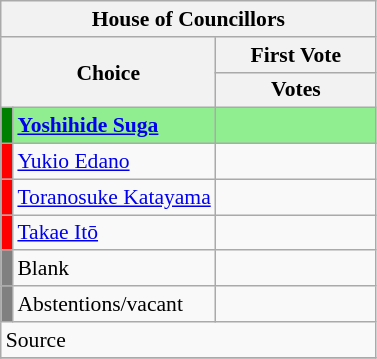<table class="wikitable" style="font-size:90%;">
<tr>
<th colspan="4">House of Councillors</th>
</tr>
<tr>
<th align="left" rowspan="2" colspan="2" width="100">Choice</th>
<th colspan="2">First Vote</th>
</tr>
<tr>
<th width="100">Votes</th>
</tr>
<tr style="background:lightgreen;">
<td width="1" bgcolor="green"></td>
<td align="left"><strong><a href='#'>Yoshihide Suga</a></strong></td>
<td></td>
</tr>
<tr>
<td bgcolor="red"></td>
<td align="left"><a href='#'>Yukio Edano</a></td>
<td></td>
</tr>
<tr>
<td bgcolor="red"></td>
<td align="left"><a href='#'>Toranosuke Katayama</a></td>
<td></td>
</tr>
<tr>
<td bgcolor="red"></td>
<td align="left"><a href='#'>Takae Itō</a></td>
<td></td>
</tr>
<tr>
<td bgcolor="gray"></td>
<td align="left">Blank</td>
<td></td>
</tr>
<tr>
<td bgcolor="gray"></td>
<td align="left">Abstentions/vacant</td>
<td></td>
</tr>
<tr>
<td colspan=3>Source</td>
</tr>
<tr>
</tr>
</table>
